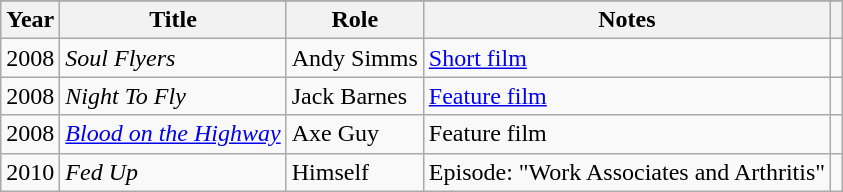<table class="wikitable sortable">
<tr>
</tr>
<tr>
<th>Year</th>
<th>Title</th>
<th>Role</th>
<th class="unsortable">Notes</th>
<th class="unsortable"></th>
</tr>
<tr>
<td>2008</td>
<td><em>Soul Flyers</em></td>
<td>Andy Simms</td>
<td><a href='#'>Short film</a></td>
<td align=center></td>
</tr>
<tr>
<td>2008</td>
<td><em>Night To Fly</em></td>
<td>Jack Barnes</td>
<td><a href='#'>Feature film</a></td>
<td align=center></td>
</tr>
<tr>
<td>2008</td>
<td><em><a href='#'>Blood on the Highway</a></em></td>
<td>Axe Guy</td>
<td>Feature film</td>
<td align=center></td>
</tr>
<tr>
<td>2010</td>
<td><em>Fed Up</em></td>
<td>Himself</td>
<td>Episode: "Work Associates and Arthritis"</td>
<td align=center></td>
</tr>
</table>
